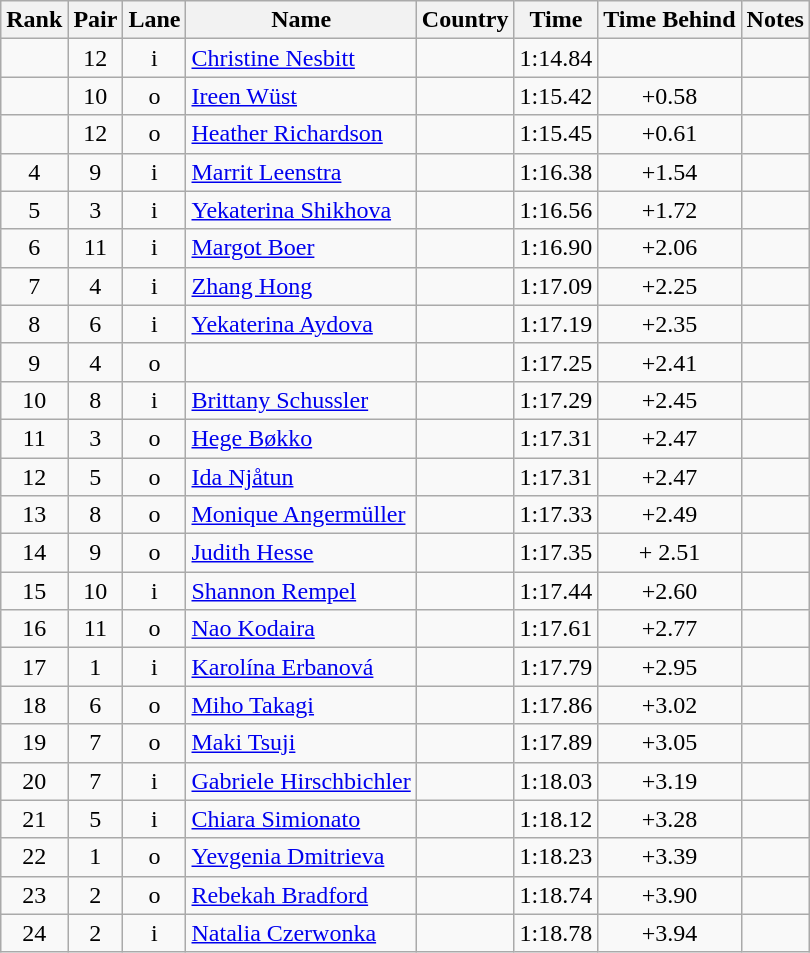<table class="wikitable sortable" style="text-align:center">
<tr>
<th>Rank</th>
<th>Pair</th>
<th>Lane</th>
<th>Name</th>
<th>Country</th>
<th>Time</th>
<th>Time Behind</th>
<th>Notes</th>
</tr>
<tr>
<td></td>
<td>12</td>
<td>i</td>
<td align="left"><a href='#'>Christine Nesbitt</a></td>
<td align="left"></td>
<td>1:14.84</td>
<td></td>
<td></td>
</tr>
<tr>
<td></td>
<td>10</td>
<td>o</td>
<td align="left"><a href='#'>Ireen Wüst</a></td>
<td align="left"></td>
<td>1:15.42</td>
<td>+0.58</td>
<td></td>
</tr>
<tr>
<td></td>
<td>12</td>
<td>o</td>
<td align="left"><a href='#'>Heather Richardson</a></td>
<td align="left"></td>
<td>1:15.45</td>
<td>+0.61</td>
<td></td>
</tr>
<tr>
<td>4</td>
<td>9</td>
<td>i</td>
<td align="left"><a href='#'>Marrit Leenstra</a></td>
<td align="left"></td>
<td>1:16.38</td>
<td>+1.54</td>
<td></td>
</tr>
<tr>
<td>5</td>
<td>3</td>
<td>i</td>
<td align="left"><a href='#'>Yekaterina Shikhova</a></td>
<td align="left"></td>
<td>1:16.56</td>
<td>+1.72</td>
<td></td>
</tr>
<tr>
<td>6</td>
<td>11</td>
<td>i</td>
<td align="left"><a href='#'>Margot Boer</a></td>
<td align="left"></td>
<td>1:16.90</td>
<td>+2.06</td>
<td></td>
</tr>
<tr>
<td>7</td>
<td>4</td>
<td>i</td>
<td align="left"><a href='#'>Zhang Hong</a></td>
<td align="left"></td>
<td>1:17.09</td>
<td>+2.25</td>
<td></td>
</tr>
<tr>
<td>8</td>
<td>6</td>
<td>i</td>
<td align="left"><a href='#'>Yekaterina Aydova</a></td>
<td align="left"></td>
<td>1:17.19</td>
<td>+2.35</td>
<td></td>
</tr>
<tr>
<td>9</td>
<td>4</td>
<td>o</td>
<td align="left"></td>
<td align="left"></td>
<td>1:17.25</td>
<td>+2.41</td>
<td></td>
</tr>
<tr>
<td>10</td>
<td>8</td>
<td>i</td>
<td align="left"><a href='#'>Brittany Schussler</a></td>
<td align="left"></td>
<td>1:17.29</td>
<td>+2.45</td>
<td></td>
</tr>
<tr>
<td>11</td>
<td>3</td>
<td>o</td>
<td align="left"><a href='#'>Hege Bøkko</a></td>
<td align="left"></td>
<td>1:17.31</td>
<td>+2.47</td>
<td></td>
</tr>
<tr>
<td>12</td>
<td>5</td>
<td>o</td>
<td align="left"><a href='#'>Ida Njåtun</a></td>
<td align="left"></td>
<td>1:17.31</td>
<td>+2.47</td>
<td></td>
</tr>
<tr>
<td>13</td>
<td>8</td>
<td>o</td>
<td align="left"><a href='#'>Monique Angermüller</a></td>
<td align="left"></td>
<td>1:17.33</td>
<td>+2.49</td>
<td></td>
</tr>
<tr>
<td>14</td>
<td>9</td>
<td>o</td>
<td align="left"><a href='#'>Judith Hesse</a></td>
<td align="left"></td>
<td>1:17.35</td>
<td>+ 2.51</td>
<td></td>
</tr>
<tr>
<td>15</td>
<td>10</td>
<td>i</td>
<td align="left"><a href='#'>Shannon Rempel</a></td>
<td align="left"></td>
<td>1:17.44</td>
<td>+2.60</td>
<td></td>
</tr>
<tr>
<td>16</td>
<td>11</td>
<td>o</td>
<td align="left"><a href='#'>Nao Kodaira</a></td>
<td align="left"></td>
<td>1:17.61</td>
<td>+2.77</td>
<td></td>
</tr>
<tr>
<td>17</td>
<td>1</td>
<td>i</td>
<td align="left"><a href='#'>Karolína Erbanová</a></td>
<td align="left"></td>
<td>1:17.79</td>
<td>+2.95</td>
<td></td>
</tr>
<tr>
<td>18</td>
<td>6</td>
<td>o</td>
<td align="left"><a href='#'>Miho Takagi</a></td>
<td align="left"></td>
<td>1:17.86</td>
<td>+3.02</td>
<td></td>
</tr>
<tr>
<td>19</td>
<td>7</td>
<td>o</td>
<td align="left"><a href='#'>Maki Tsuji</a></td>
<td align="left"></td>
<td>1:17.89</td>
<td>+3.05</td>
<td></td>
</tr>
<tr>
<td>20</td>
<td>7</td>
<td>i</td>
<td align="left"><a href='#'>Gabriele Hirschbichler</a></td>
<td align="left"></td>
<td>1:18.03</td>
<td>+3.19</td>
<td></td>
</tr>
<tr>
<td>21</td>
<td>5</td>
<td>i</td>
<td align="left"><a href='#'>Chiara Simionato</a></td>
<td align="left"></td>
<td>1:18.12</td>
<td>+3.28</td>
<td></td>
</tr>
<tr>
<td>22</td>
<td>1</td>
<td>o</td>
<td align="left"><a href='#'>Yevgenia Dmitrieva</a></td>
<td align="left"></td>
<td>1:18.23</td>
<td>+3.39</td>
<td></td>
</tr>
<tr>
<td>23</td>
<td>2</td>
<td>o</td>
<td align="left"><a href='#'>Rebekah Bradford</a></td>
<td align="left"></td>
<td>1:18.74</td>
<td>+3.90</td>
<td></td>
</tr>
<tr>
<td>24</td>
<td>2</td>
<td>i</td>
<td align="left"><a href='#'>Natalia Czerwonka</a></td>
<td align="left"></td>
<td>1:18.78</td>
<td>+3.94</td>
<td></td>
</tr>
</table>
